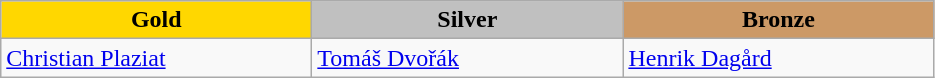<table class="wikitable" style="text-align:left">
<tr align="center">
<td width=200 bgcolor=gold><strong>Gold</strong></td>
<td width=200 bgcolor=silver><strong>Silver</strong></td>
<td width=200 bgcolor=CC9966><strong>Bronze</strong></td>
</tr>
<tr>
<td><a href='#'>Christian Plaziat</a><br><em></em></td>
<td><a href='#'>Tomáš Dvořák</a><br><em></em></td>
<td><a href='#'>Henrik Dagård</a><br><em></em></td>
</tr>
</table>
